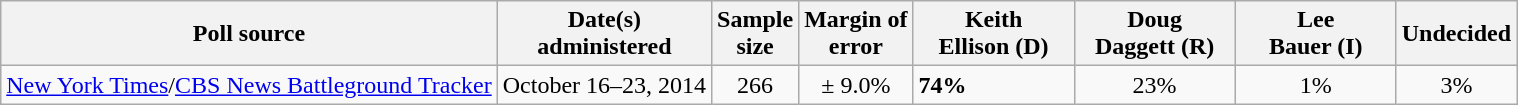<table class="wikitable">
<tr>
<th>Poll source</th>
<th>Date(s)<br>administered</th>
<th>Sample<br>size</th>
<th>Margin of<br>error</th>
<th style="width:100px;">Keith<br>Ellison (D)</th>
<th style="width:100px;">Doug<br>Daggett (R)</th>
<th style="width:100px;">Lee<br>Bauer (I)</th>
<th>Undecided</th>
</tr>
<tr>
<td><a href='#'>New York Times</a>/<a href='#'>CBS News Battleground Tracker</a></td>
<td align=center>October 16–23, 2014</td>
<td align=center>266</td>
<td align=center>± 9.0%</td>
<td><strong>74%</strong></td>
<td align=center>23%</td>
<td align=center>1%</td>
<td align=center>3%</td>
</tr>
</table>
